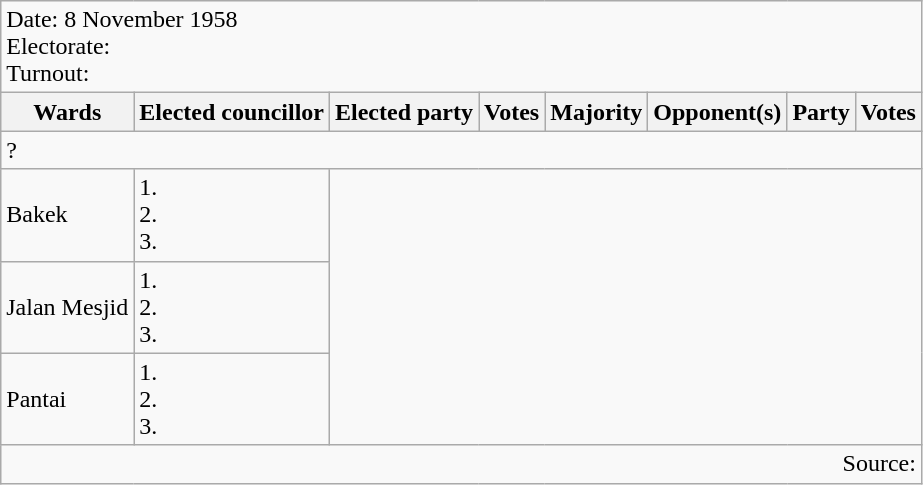<table class=wikitable>
<tr>
<td colspan=8>Date: 8 November 1958<br>Electorate: <br>Turnout:</td>
</tr>
<tr>
<th>Wards</th>
<th>Elected councillor</th>
<th>Elected party</th>
<th>Votes</th>
<th>Majority</th>
<th>Opponent(s)</th>
<th>Party</th>
<th>Votes</th>
</tr>
<tr>
<td colspan=8>? </td>
</tr>
<tr>
<td>Bakek</td>
<td>1.<br>2.<br>3.</td>
</tr>
<tr>
<td>Jalan Mesjid</td>
<td>1.<br>2.<br>3.</td>
</tr>
<tr>
<td>Pantai</td>
<td>1.<br>2.<br>3.</td>
</tr>
<tr>
<td colspan="8" style="text-align:right;">Source: </td>
</tr>
</table>
